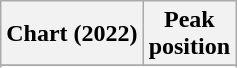<table class="wikitable plainrowheaders sortable" style="text-align:center;">
<tr>
<th scope="col">Chart (2022)</th>
<th scope="col">Peak<br>position</th>
</tr>
<tr>
</tr>
<tr>
</tr>
</table>
